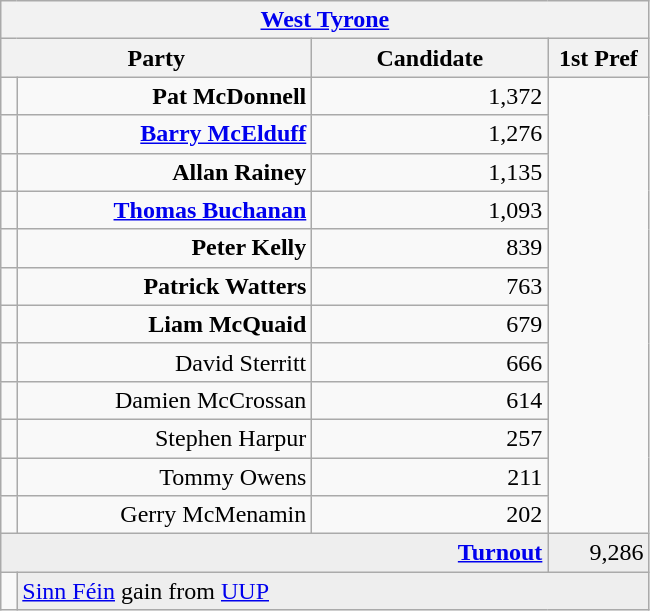<table class="wikitable">
<tr>
<th colspan="4" align="center"><a href='#'>West Tyrone</a></th>
</tr>
<tr>
<th colspan="2" align="center" width=200>Party</th>
<th width=150>Candidate</th>
<th width=60>1st Pref</th>
</tr>
<tr>
<td></td>
<td align="right"><strong>Pat McDonnell</strong></td>
<td align="right">1,372</td>
</tr>
<tr>
<td></td>
<td align="right"><strong><a href='#'>Barry McElduff</a></strong></td>
<td align="right">1,276</td>
</tr>
<tr>
<td></td>
<td align="right"><strong>Allan Rainey</strong></td>
<td align="right">1,135</td>
</tr>
<tr>
<td></td>
<td align="right"><strong><a href='#'>Thomas Buchanan</a></strong></td>
<td align="right">1,093</td>
</tr>
<tr>
<td></td>
<td align="right"><strong>Peter Kelly</strong></td>
<td align="right">839</td>
</tr>
<tr>
<td></td>
<td align="right"><strong>Patrick Watters</strong></td>
<td align="right">763</td>
</tr>
<tr>
<td></td>
<td align="right"><strong>Liam McQuaid</strong></td>
<td align="right">679</td>
</tr>
<tr>
<td></td>
<td align="right">David Sterritt</td>
<td align="right">666</td>
</tr>
<tr>
<td></td>
<td align="right">Damien McCrossan</td>
<td align="right">614</td>
</tr>
<tr>
<td></td>
<td align="right">Stephen Harpur</td>
<td align="right">257</td>
</tr>
<tr>
<td></td>
<td align="right">Tommy Owens</td>
<td align="right">211</td>
</tr>
<tr>
<td></td>
<td align="right">Gerry McMenamin</td>
<td align="right">202</td>
</tr>
<tr bgcolor="EEEEEE">
<td colspan=3 align="right"><strong><a href='#'>Turnout</a></strong></td>
<td align="right">9,286</td>
</tr>
<tr>
<td bgcolor=></td>
<td colspan=3 bgcolor="EEEEEE"><a href='#'>Sinn Féin</a> gain from <a href='#'>UUP</a></td>
</tr>
</table>
